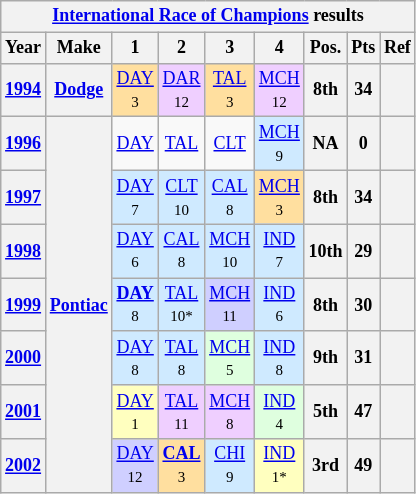<table class="wikitable" style="text-align:center; font-size:75%">
<tr>
<th colspan=9><a href='#'>International Race of Champions</a> results</th>
</tr>
<tr>
<th>Year</th>
<th>Make</th>
<th>1</th>
<th>2</th>
<th>3</th>
<th>4</th>
<th>Pos.</th>
<th>Pts</th>
<th>Ref</th>
</tr>
<tr>
<th><a href='#'>1994</a></th>
<th><a href='#'>Dodge</a></th>
<td style="background:#FFDF9F;"><a href='#'>DAY</a><br><small>3</small></td>
<td style="background:#EFCFFF;"><a href='#'>DAR</a><br><small>12</small></td>
<td style="background:#FFDF9F;"><a href='#'>TAL</a><br><small>3</small></td>
<td style="background:#EFCFFF;"><a href='#'>MCH</a><br><small>12</small></td>
<th>8th</th>
<th>34</th>
<th></th>
</tr>
<tr>
<th><a href='#'>1996</a></th>
<th rowspan=7><a href='#'>Pontiac</a></th>
<td><a href='#'>DAY</a></td>
<td><a href='#'>TAL</a></td>
<td><a href='#'>CLT</a></td>
<td style="background:#CFEAFF;"><a href='#'>MCH</a><br><small>9</small></td>
<th>NA</th>
<th>0</th>
<th></th>
</tr>
<tr>
<th><a href='#'>1997</a></th>
<td style="background:#CFEAFF;"><a href='#'>DAY</a><br><small>7</small></td>
<td style="background:#CFEAFF;"><a href='#'>CLT</a><br><small>10</small></td>
<td style="background:#CFEAFF;"><a href='#'>CAL</a><br><small>8</small></td>
<td style="background:#FFDF9F;"><a href='#'>MCH</a><br><small>3</small></td>
<th>8th</th>
<th>34</th>
<th></th>
</tr>
<tr>
<th><a href='#'>1998</a></th>
<td style="background:#CFEAFF;"><a href='#'>DAY</a><br><small>6</small></td>
<td style="background:#CFEAFF;"><a href='#'>CAL</a><br><small>8</small></td>
<td style="background:#CFEAFF;"><a href='#'>MCH</a><br><small>10</small></td>
<td style="background:#CFEAFF;"><a href='#'>IND</a><br><small>7</small></td>
<th>10th</th>
<th>29</th>
<th></th>
</tr>
<tr>
<th><a href='#'>1999</a></th>
<td style="background:#CFEAFF;"><strong><a href='#'>DAY</a></strong><br><small>8</small></td>
<td style="background:#CFEAFF;"><a href='#'>TAL</a><br><small>10*</small></td>
<td style="background:#CFCFFF;"><a href='#'>MCH</a><br><small>11</small></td>
<td style="background:#CFEAFF;"><a href='#'>IND</a><br><small>6</small></td>
<th>8th</th>
<th>30</th>
<th></th>
</tr>
<tr>
<th><a href='#'>2000</a></th>
<td style="background:#CFEAFF;"><a href='#'>DAY</a><br><small>8</small></td>
<td style="background:#CFEAFF;"><a href='#'>TAL</a><br><small>8</small></td>
<td style="background:#DFFFDF;"><a href='#'>MCH</a><br><small>5</small></td>
<td style="background:#CFEAFF;"><a href='#'>IND</a><br><small>8</small></td>
<th>9th</th>
<th>31</th>
<th></th>
</tr>
<tr>
<th><a href='#'>2001</a></th>
<td style="background:#FFFFBF;"><a href='#'>DAY</a><br><small>1</small></td>
<td style="background:#EFCFFF;"><a href='#'>TAL</a><br><small>11</small></td>
<td style="background:#EFCFFF;"><a href='#'>MCH</a><br><small>8</small></td>
<td style="background:#DFFFDF;"><a href='#'>IND</a><br><small>4</small></td>
<th>5th</th>
<th>47</th>
<th></th>
</tr>
<tr>
<th><a href='#'>2002</a></th>
<td style="background:#CFCFFF;"><a href='#'>DAY</a><br><small>12</small></td>
<td style="background:#FFDF9F;"><strong><a href='#'>CAL</a></strong><br><small>3</small></td>
<td style="background:#CFEAFF;"><a href='#'>CHI</a><br><small>9</small></td>
<td style="background:#FFFFBF;"><a href='#'>IND</a><br><small>1*</small></td>
<th>3rd</th>
<th>49</th>
<th></th>
</tr>
</table>
